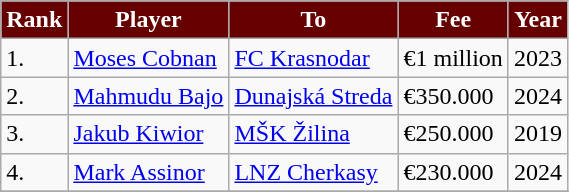<table border="0" class="wikitable">
<tr>
<th style="color:white; background:#660000;">Rank</th>
<th style="color:white; background:#660000;">Player</th>
<th style="color:white; background:#660000;">To</th>
<th style="color:white; background:#660000;">Fee</th>
<th style="color:white; background:#660000;">Year</th>
</tr>
<tr>
<td>1.</td>
<td> <a href='#'>Moses Cobnan</a></td>
<td> <a href='#'>FC Krasnodar</a></td>
<td>€1 million</td>
<td>2023</td>
</tr>
<tr>
<td>2.</td>
<td> <a href='#'>Mahmudu Bajo</a></td>
<td> <a href='#'>Dunajská Streda</a></td>
<td>€350.000</td>
<td>2024</td>
</tr>
<tr>
<td>3.</td>
<td> <a href='#'>Jakub Kiwior</a></td>
<td> <a href='#'>MŠK Žilina</a></td>
<td>€250.000</td>
<td>2019</td>
</tr>
<tr>
<td>4.</td>
<td> <a href='#'>Mark Assinor</a></td>
<td> <a href='#'>LNZ Cherkasy</a></td>
<td>€230.000</td>
<td>2024</td>
</tr>
<tr>
</tr>
</table>
